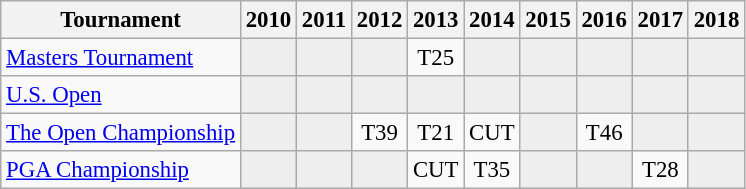<table class="wikitable" style="font-size:95%;text-align:center;">
<tr>
<th>Tournament</th>
<th>2010</th>
<th>2011</th>
<th>2012</th>
<th>2013</th>
<th>2014</th>
<th>2015</th>
<th>2016</th>
<th>2017</th>
<th>2018</th>
</tr>
<tr>
<td align=left><a href='#'>Masters Tournament</a></td>
<td style="background:#eeeeee;"></td>
<td style="background:#eeeeee;"></td>
<td style="background:#eeeeee;"></td>
<td>T25</td>
<td style="background:#eeeeee;"></td>
<td style="background:#eeeeee;"></td>
<td style="background:#eeeeee;"></td>
<td style="background:#eeeeee;"></td>
<td style="background:#eeeeee;"></td>
</tr>
<tr>
<td align=left><a href='#'>U.S. Open</a></td>
<td style="background:#eeeeee;"></td>
<td style="background:#eeeeee;"></td>
<td style="background:#eeeeee;"></td>
<td style="background:#eeeeee;"></td>
<td style="background:#eeeeee;"></td>
<td style="background:#eeeeee;"></td>
<td style="background:#eeeeee;"></td>
<td style="background:#eeeeee;"></td>
<td style="background:#eeeeee;"></td>
</tr>
<tr>
<td align=left><a href='#'>The Open Championship</a></td>
<td style="background:#eeeeee;"></td>
<td style="background:#eeeeee;"></td>
<td>T39</td>
<td>T21</td>
<td>CUT</td>
<td style="background:#eeeeee;"></td>
<td>T46</td>
<td style="background:#eeeeee;"></td>
<td style="background:#eeeeee;"></td>
</tr>
<tr>
<td align=left><a href='#'>PGA Championship</a></td>
<td style="background:#eeeeee;"></td>
<td style="background:#eeeeee;"></td>
<td style="background:#eeeeee;"></td>
<td>CUT</td>
<td>T35</td>
<td style="background:#eeeeee;"></td>
<td style="background:#eeeeee;"></td>
<td>T28</td>
<td style="background:#eeeeee;"></td>
</tr>
</table>
